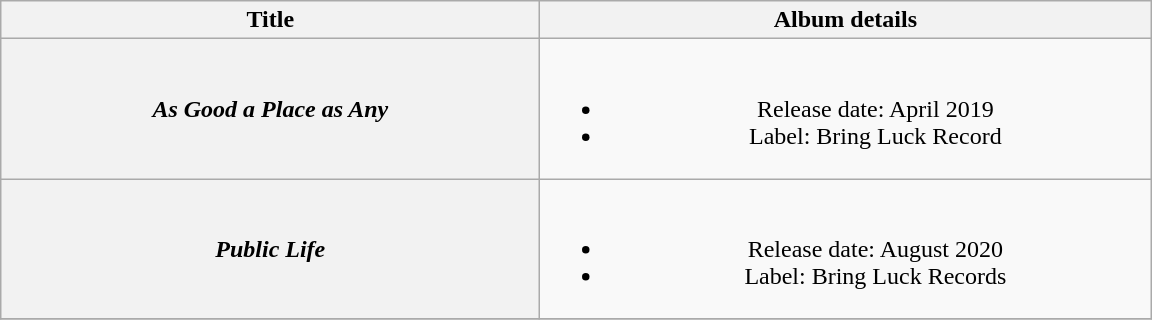<table class="wikitable plainrowheaders" style="text-align:center;">
<tr>
<th style="width:22em;">Title</th>
<th style="width:25em;">Album details</th>
</tr>
<tr>
<th scope="row"><em>As Good a Place as Any</em> <br><small></small></th>
<td><br><ul><li>Release date: April 2019</li><li>Label: Bring Luck Record</li></ul></td>
</tr>
<tr>
<th scope="row"><em>Public Life</em> <br><small></small></th>
<td><br><ul><li>Release date: August 2020</li><li>Label: Bring Luck Records</li></ul></td>
</tr>
<tr>
</tr>
</table>
